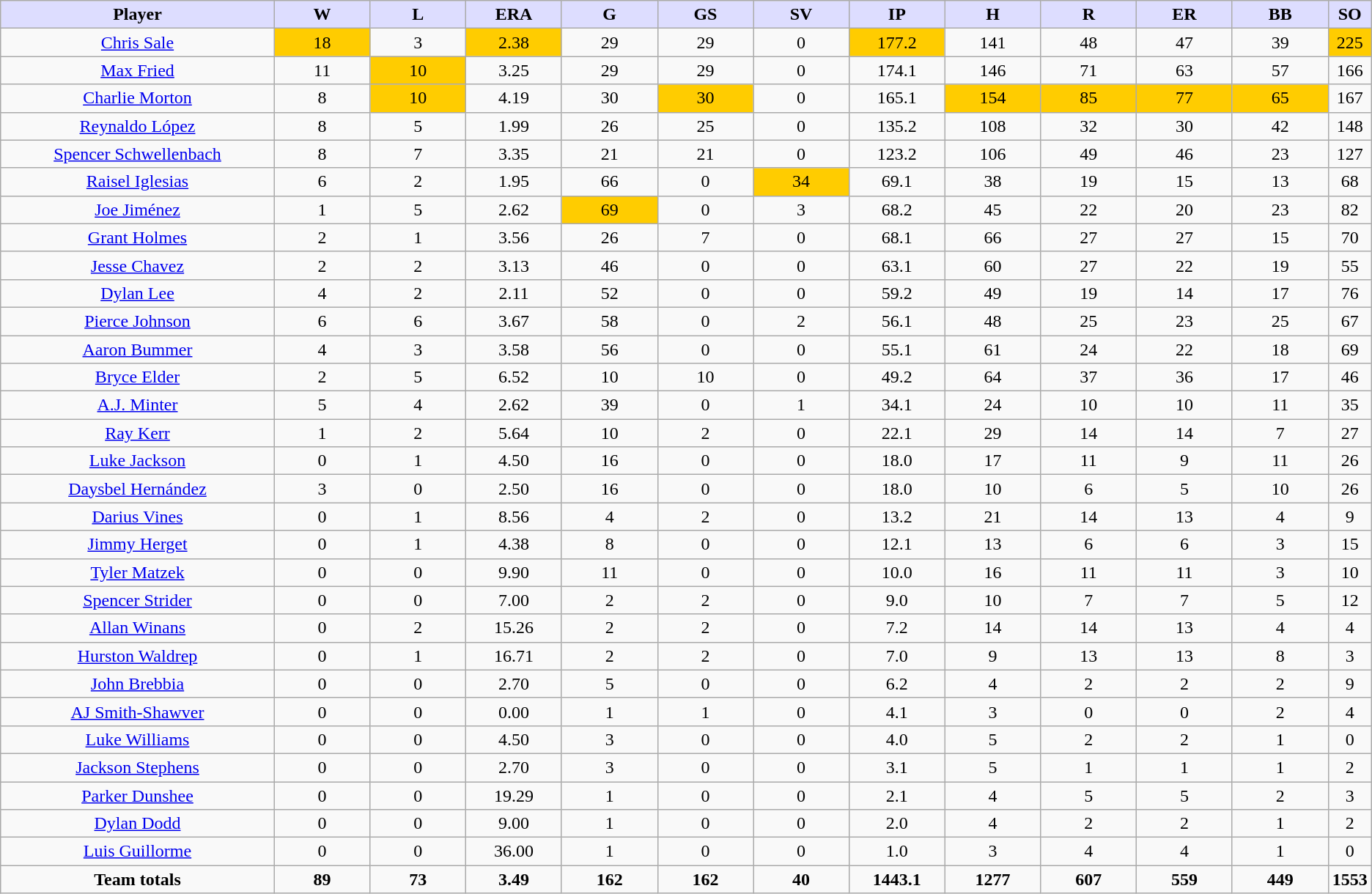<table class="wikitable" style="text-align:center;">
<tr>
<th style="background:#ddf;width:20%;"><strong>Player</strong></th>
<th style="background:#ddf;width:7%;"><strong>W</strong></th>
<th style="background:#ddf;width:7%;"><strong>L</strong></th>
<th style="background:#ddf;width:7%;"><strong>ERA</strong></th>
<th style="background:#ddf;width:7%;"><strong>G</strong></th>
<th style="background:#ddf;width:7%;"><strong>GS</strong></th>
<th style="background:#ddf;width:7%;"><strong>SV</strong></th>
<th style="background:#ddf;width:7%;"><strong>IP</strong></th>
<th style="background:#ddf;width:7%;"><strong>H</strong></th>
<th style="background:#ddf;width:7%;"><strong>R</strong></th>
<th style="background:#ddf;width:7%;"><strong>ER</strong></th>
<th style="background:#ddf;width:7%;"><strong>BB</strong></th>
<th style="background:#ddf;width:7%;"><strong>SO</strong></th>
</tr>
<tr>
<td><a href='#'>Chris Sale</a></td>
<td bgcolor=#ffcc00>18</td>
<td>3</td>
<td bgcolor=#ffcc00>2.38</td>
<td>29</td>
<td>29</td>
<td>0</td>
<td bgcolor=#ffcc00>177.2</td>
<td>141</td>
<td>48</td>
<td>47</td>
<td>39</td>
<td bgcolor=#ffcc00>225</td>
</tr>
<tr>
<td><a href='#'>Max Fried</a></td>
<td>11</td>
<td bgcolor=#ffcc00>10</td>
<td>3.25</td>
<td>29</td>
<td>29</td>
<td>0</td>
<td>174.1</td>
<td>146</td>
<td>71</td>
<td>63</td>
<td>57</td>
<td>166</td>
</tr>
<tr>
<td><a href='#'>Charlie Morton</a></td>
<td>8</td>
<td bgcolor=#ffcc00>10</td>
<td>4.19</td>
<td>30</td>
<td bgcolor=#ffcc00>30</td>
<td>0</td>
<td>165.1</td>
<td bgcolor=#ffcc00>154</td>
<td bgcolor=#ffcc00>85</td>
<td bgcolor=#ffcc00>77</td>
<td bgcolor=#ffcc00>65</td>
<td>167</td>
</tr>
<tr>
<td><a href='#'>Reynaldo López</a></td>
<td>8</td>
<td>5</td>
<td>1.99</td>
<td>26</td>
<td>25</td>
<td>0</td>
<td>135.2</td>
<td>108</td>
<td>32</td>
<td>30</td>
<td>42</td>
<td>148</td>
</tr>
<tr>
<td><a href='#'>Spencer Schwellenbach</a></td>
<td>8</td>
<td>7</td>
<td>3.35</td>
<td>21</td>
<td>21</td>
<td>0</td>
<td>123.2</td>
<td>106</td>
<td>49</td>
<td>46</td>
<td>23</td>
<td>127</td>
</tr>
<tr>
<td><a href='#'>Raisel Iglesias</a></td>
<td>6</td>
<td>2</td>
<td>1.95</td>
<td>66</td>
<td>0</td>
<td bgcolor=#ffcc00>34</td>
<td>69.1</td>
<td>38</td>
<td>19</td>
<td>15</td>
<td>13</td>
<td>68</td>
</tr>
<tr>
<td><a href='#'>Joe Jiménez</a></td>
<td>1</td>
<td>5</td>
<td>2.62</td>
<td bgcolor=#ffcc00>69</td>
<td>0</td>
<td>3</td>
<td>68.2</td>
<td>45</td>
<td>22</td>
<td>20</td>
<td>23</td>
<td>82</td>
</tr>
<tr>
<td><a href='#'>Grant Holmes</a></td>
<td>2</td>
<td>1</td>
<td>3.56</td>
<td>26</td>
<td>7</td>
<td>0</td>
<td>68.1</td>
<td>66</td>
<td>27</td>
<td>27</td>
<td>15</td>
<td>70</td>
</tr>
<tr>
<td><a href='#'>Jesse Chavez</a></td>
<td>2</td>
<td>2</td>
<td>3.13</td>
<td>46</td>
<td>0</td>
<td>0</td>
<td>63.1</td>
<td>60</td>
<td>27</td>
<td>22</td>
<td>19</td>
<td>55</td>
</tr>
<tr>
<td><a href='#'>Dylan Lee</a></td>
<td>4</td>
<td>2</td>
<td>2.11</td>
<td>52</td>
<td>0</td>
<td>0</td>
<td>59.2</td>
<td>49</td>
<td>19</td>
<td>14</td>
<td>17</td>
<td>76</td>
</tr>
<tr>
<td><a href='#'>Pierce Johnson</a></td>
<td>6</td>
<td>6</td>
<td>3.67</td>
<td>58</td>
<td>0</td>
<td>2</td>
<td>56.1</td>
<td>48</td>
<td>25</td>
<td>23</td>
<td>25</td>
<td>67</td>
</tr>
<tr>
<td><a href='#'>Aaron Bummer</a></td>
<td>4</td>
<td>3</td>
<td>3.58</td>
<td>56</td>
<td>0</td>
<td>0</td>
<td>55.1</td>
<td>61</td>
<td>24</td>
<td>22</td>
<td>18</td>
<td>69</td>
</tr>
<tr>
<td><a href='#'>Bryce Elder</a></td>
<td>2</td>
<td>5</td>
<td>6.52</td>
<td>10</td>
<td>10</td>
<td>0</td>
<td>49.2</td>
<td>64</td>
<td>37</td>
<td>36</td>
<td>17</td>
<td>46</td>
</tr>
<tr>
<td><a href='#'>A.J. Minter</a></td>
<td>5</td>
<td>4</td>
<td>2.62</td>
<td>39</td>
<td>0</td>
<td>1</td>
<td>34.1</td>
<td>24</td>
<td>10</td>
<td>10</td>
<td>11</td>
<td>35</td>
</tr>
<tr>
<td><a href='#'>Ray Kerr</a></td>
<td>1</td>
<td>2</td>
<td>5.64</td>
<td>10</td>
<td>2</td>
<td>0</td>
<td>22.1</td>
<td>29</td>
<td>14</td>
<td>14</td>
<td>7</td>
<td>27</td>
</tr>
<tr>
<td><a href='#'>Luke Jackson</a></td>
<td>0</td>
<td>1</td>
<td>4.50</td>
<td>16</td>
<td>0</td>
<td>0</td>
<td>18.0</td>
<td>17</td>
<td>11</td>
<td>9</td>
<td>11</td>
<td>26</td>
</tr>
<tr>
<td><a href='#'>Daysbel Hernández</a></td>
<td>3</td>
<td>0</td>
<td>2.50</td>
<td>16</td>
<td>0</td>
<td>0</td>
<td>18.0</td>
<td>10</td>
<td>6</td>
<td>5</td>
<td>10</td>
<td>26</td>
</tr>
<tr>
<td><a href='#'>Darius Vines</a></td>
<td>0</td>
<td>1</td>
<td>8.56</td>
<td>4</td>
<td>2</td>
<td>0</td>
<td>13.2</td>
<td>21</td>
<td>14</td>
<td>13</td>
<td>4</td>
<td>9</td>
</tr>
<tr>
<td><a href='#'>Jimmy Herget</a></td>
<td>0</td>
<td>1</td>
<td>4.38</td>
<td>8</td>
<td>0</td>
<td>0</td>
<td>12.1</td>
<td>13</td>
<td>6</td>
<td>6</td>
<td>3</td>
<td>15</td>
</tr>
<tr>
<td><a href='#'>Tyler Matzek</a></td>
<td>0</td>
<td>0</td>
<td>9.90</td>
<td>11</td>
<td>0</td>
<td>0</td>
<td>10.0</td>
<td>16</td>
<td>11</td>
<td>11</td>
<td>3</td>
<td>10</td>
</tr>
<tr>
<td><a href='#'>Spencer Strider</a></td>
<td>0</td>
<td>0</td>
<td>7.00</td>
<td>2</td>
<td>2</td>
<td>0</td>
<td>9.0</td>
<td>10</td>
<td>7</td>
<td>7</td>
<td>5</td>
<td>12</td>
</tr>
<tr>
<td><a href='#'>Allan Winans</a></td>
<td>0</td>
<td>2</td>
<td>15.26</td>
<td>2</td>
<td>2</td>
<td>0</td>
<td>7.2</td>
<td>14</td>
<td>14</td>
<td>13</td>
<td>4</td>
<td>4</td>
</tr>
<tr>
<td><a href='#'>Hurston Waldrep</a></td>
<td>0</td>
<td>1</td>
<td>16.71</td>
<td>2</td>
<td>2</td>
<td>0</td>
<td>7.0</td>
<td>9</td>
<td>13</td>
<td>13</td>
<td>8</td>
<td>3</td>
</tr>
<tr>
<td><a href='#'>John Brebbia</a></td>
<td>0</td>
<td>0</td>
<td>2.70</td>
<td>5</td>
<td>0</td>
<td>0</td>
<td>6.2</td>
<td>4</td>
<td>2</td>
<td>2</td>
<td>2</td>
<td>9</td>
</tr>
<tr>
<td><a href='#'>AJ Smith-Shawver</a></td>
<td>0</td>
<td>0</td>
<td>0.00</td>
<td>1</td>
<td>1</td>
<td>0</td>
<td>4.1</td>
<td>3</td>
<td>0</td>
<td>0</td>
<td>2</td>
<td>4</td>
</tr>
<tr>
<td><a href='#'>Luke Williams</a></td>
<td>0</td>
<td>0</td>
<td>4.50</td>
<td>3</td>
<td>0</td>
<td>0</td>
<td>4.0</td>
<td>5</td>
<td>2</td>
<td>2</td>
<td>1</td>
<td>0</td>
</tr>
<tr>
<td><a href='#'>Jackson Stephens</a></td>
<td>0</td>
<td>0</td>
<td>2.70</td>
<td>3</td>
<td>0</td>
<td>0</td>
<td>3.1</td>
<td>5</td>
<td>1</td>
<td>1</td>
<td>1</td>
<td>2</td>
</tr>
<tr>
<td><a href='#'>Parker Dunshee</a></td>
<td>0</td>
<td>0</td>
<td>19.29</td>
<td>1</td>
<td>0</td>
<td>0</td>
<td>2.1</td>
<td>4</td>
<td>5</td>
<td>5</td>
<td>2</td>
<td>3</td>
</tr>
<tr>
<td><a href='#'>Dylan Dodd</a></td>
<td>0</td>
<td>0</td>
<td>9.00</td>
<td>1</td>
<td>0</td>
<td>0</td>
<td>2.0</td>
<td>4</td>
<td>2</td>
<td>2</td>
<td>1</td>
<td>2</td>
</tr>
<tr>
<td><a href='#'>Luis Guillorme</a></td>
<td>0</td>
<td>0</td>
<td>36.00</td>
<td>1</td>
<td>0</td>
<td>0</td>
<td>1.0</td>
<td>3</td>
<td>4</td>
<td>4</td>
<td>1</td>
<td>0</td>
</tr>
<tr>
<td><strong>Team totals</strong></td>
<td><strong>89</strong></td>
<td><strong>73</strong></td>
<td><strong>3.49</strong></td>
<td><strong>162</strong></td>
<td><strong>162</strong></td>
<td><strong>40</strong></td>
<td><strong>1443.1</strong></td>
<td><strong>1277</strong></td>
<td><strong>607</strong></td>
<td><strong>559</strong></td>
<td><strong>449</strong></td>
<td><strong>1553</strong></td>
</tr>
</table>
